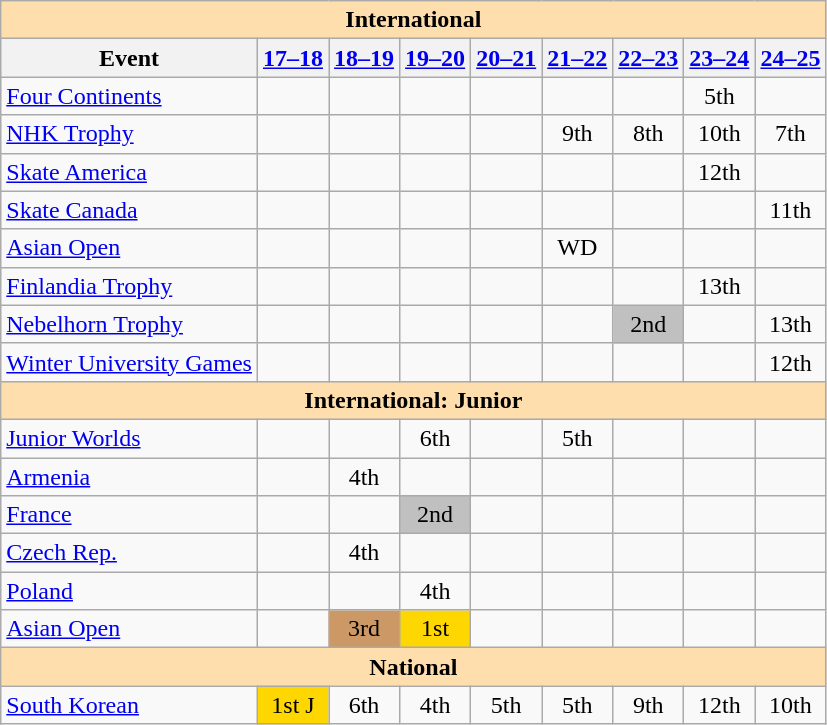<table class="wikitable" style="text-align:center">
<tr>
<th colspan=9 style="background-color: #ffdead; " align="center">International</th>
</tr>
<tr>
<th>Event</th>
<th><a href='#'>17–18</a></th>
<th><a href='#'>18–19</a></th>
<th><a href='#'>19–20</a></th>
<th><a href='#'>20–21</a></th>
<th><a href='#'>21–22</a></th>
<th><a href='#'>22–23</a></th>
<th><a href='#'>23–24</a></th>
<th><a href='#'>24–25</a></th>
</tr>
<tr>
<td align=left><a href='#'>Four Continents</a></td>
<td></td>
<td></td>
<td></td>
<td></td>
<td></td>
<td></td>
<td>5th</td>
<td></td>
</tr>
<tr>
<td align=left> <a href='#'>NHK Trophy</a></td>
<td></td>
<td></td>
<td></td>
<td></td>
<td>9th</td>
<td>8th</td>
<td>10th</td>
<td>7th</td>
</tr>
<tr>
<td align=left> <a href='#'>Skate America</a></td>
<td></td>
<td></td>
<td></td>
<td></td>
<td></td>
<td></td>
<td>12th</td>
<td></td>
</tr>
<tr>
<td align=left> <a href='#'>Skate Canada</a></td>
<td></td>
<td></td>
<td></td>
<td></td>
<td></td>
<td></td>
<td></td>
<td>11th</td>
</tr>
<tr>
<td align="left"> <a href='#'>Asian Open</a></td>
<td></td>
<td></td>
<td></td>
<td></td>
<td>WD</td>
<td></td>
<td></td>
<td></td>
</tr>
<tr>
<td align=left> <a href='#'>Finlandia Trophy</a></td>
<td></td>
<td></td>
<td></td>
<td></td>
<td></td>
<td></td>
<td>13th</td>
<td></td>
</tr>
<tr>
<td align=left> <a href='#'>Nebelhorn Trophy</a></td>
<td></td>
<td></td>
<td></td>
<td></td>
<td></td>
<td bgcolor=silver>2nd</td>
<td></td>
<td>13th</td>
</tr>
<tr>
<td align=left><a href='#'>Winter University Games</a></td>
<td></td>
<td></td>
<td></td>
<td></td>
<td></td>
<td></td>
<td></td>
<td>12th</td>
</tr>
<tr>
<th colspan=9 style="background-color: #ffdead; " align="center">International: Junior</th>
</tr>
<tr>
<td align=left><a href='#'>Junior Worlds</a></td>
<td></td>
<td></td>
<td>6th</td>
<td></td>
<td>5th</td>
<td></td>
<td></td>
<td></td>
</tr>
<tr>
<td align=left> <a href='#'>Armenia</a></td>
<td></td>
<td>4th</td>
<td></td>
<td></td>
<td></td>
<td></td>
<td></td>
<td></td>
</tr>
<tr>
<td align=left> <a href='#'>France</a></td>
<td></td>
<td></td>
<td bgcolor=silver>2nd</td>
<td></td>
<td></td>
<td></td>
<td></td>
<td></td>
</tr>
<tr>
<td align=left> <a href='#'>Czech Rep.</a></td>
<td></td>
<td>4th</td>
<td></td>
<td></td>
<td></td>
<td></td>
<td></td>
<td></td>
</tr>
<tr>
<td align=left> <a href='#'>Poland</a></td>
<td></td>
<td></td>
<td>4th</td>
<td></td>
<td></td>
<td></td>
<td></td>
<td></td>
</tr>
<tr>
<td align=left><a href='#'>Asian Open</a></td>
<td></td>
<td bgcolor=cc9966>3rd</td>
<td bgcolor=gold>1st</td>
<td></td>
<td></td>
<td></td>
<td></td>
<td></td>
</tr>
<tr>
<th colspan=9 style="background-color: #ffdead; " align="center">National</th>
</tr>
<tr>
<td align=left><a href='#'>South Korean</a></td>
<td bgcolor=gold>1st J</td>
<td>6th</td>
<td>4th</td>
<td>5th</td>
<td>5th</td>
<td>9th</td>
<td>12th</td>
<td>10th</td>
</tr>
</table>
